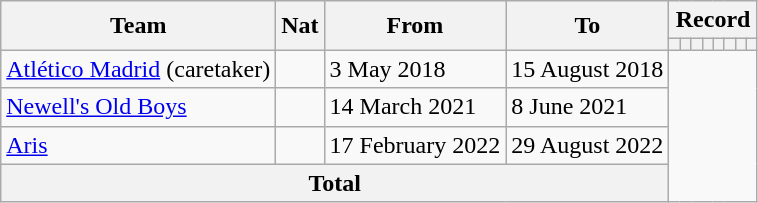<table class="wikitable" style="text-align: center">
<tr>
<th rowspan="2">Team</th>
<th rowspan="2">Nat</th>
<th rowspan="2">From</th>
<th rowspan="2">To</th>
<th colspan="8">Record</th>
</tr>
<tr>
<th></th>
<th></th>
<th></th>
<th></th>
<th></th>
<th></th>
<th></th>
<th></th>
</tr>
<tr>
<td align=left><a href='#'>Atlético Madrid</a> (caretaker)</td>
<td></td>
<td align=left>3 May 2018</td>
<td align=left>15 August 2018<br></td>
</tr>
<tr>
<td align=left><a href='#'>Newell's Old Boys</a></td>
<td></td>
<td align=left>14 March 2021</td>
<td align=left>8 June 2021<br></td>
</tr>
<tr>
<td align=left><a href='#'>Aris</a></td>
<td></td>
<td align=left>17 February 2022</td>
<td align=left>29 August 2022<br></td>
</tr>
<tr>
<th colspan="4">Total<br></th>
</tr>
</table>
